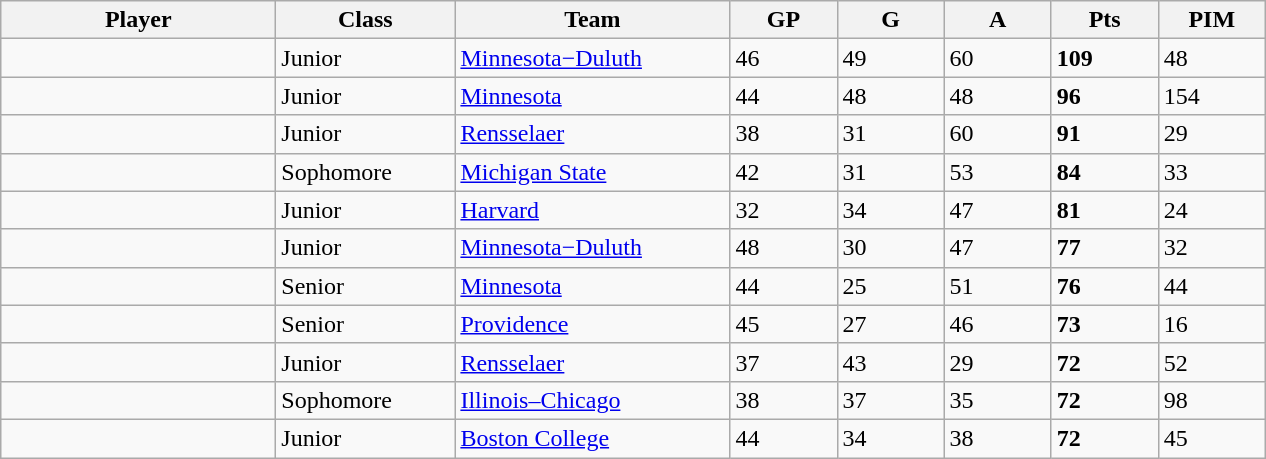<table class="wikitable sortable">
<tr>
<th style="width: 11em;">Player</th>
<th style="width: 7em;">Class</th>
<th style="width: 11em;">Team</th>
<th style="width: 4em;">GP</th>
<th style="width: 4em;">G</th>
<th style="width: 4em;">A</th>
<th style="width: 4em;">Pts</th>
<th style="width: 4em;">PIM</th>
</tr>
<tr>
<td></td>
<td>Junior</td>
<td><a href='#'>Minnesota−Duluth</a></td>
<td>46</td>
<td>49</td>
<td>60</td>
<td><strong>109</strong></td>
<td>48</td>
</tr>
<tr>
<td></td>
<td>Junior</td>
<td><a href='#'>Minnesota</a></td>
<td>44</td>
<td>48</td>
<td>48</td>
<td><strong>96</strong></td>
<td>154</td>
</tr>
<tr>
<td></td>
<td>Junior</td>
<td><a href='#'>Rensselaer</a></td>
<td>38</td>
<td>31</td>
<td>60</td>
<td><strong>91</strong></td>
<td>29</td>
</tr>
<tr>
<td></td>
<td>Sophomore</td>
<td><a href='#'>Michigan State</a></td>
<td>42</td>
<td>31</td>
<td>53</td>
<td><strong>84</strong></td>
<td>33</td>
</tr>
<tr>
<td></td>
<td>Junior</td>
<td><a href='#'>Harvard</a></td>
<td>32</td>
<td>34</td>
<td>47</td>
<td><strong>81</strong></td>
<td>24</td>
</tr>
<tr>
<td></td>
<td>Junior</td>
<td><a href='#'>Minnesota−Duluth</a></td>
<td>48</td>
<td>30</td>
<td>47</td>
<td><strong>77</strong></td>
<td>32</td>
</tr>
<tr>
<td></td>
<td>Senior</td>
<td><a href='#'>Minnesota</a></td>
<td>44</td>
<td>25</td>
<td>51</td>
<td><strong>76</strong></td>
<td>44</td>
</tr>
<tr>
<td></td>
<td>Senior</td>
<td><a href='#'>Providence</a></td>
<td>45</td>
<td>27</td>
<td>46</td>
<td><strong>73</strong></td>
<td>16</td>
</tr>
<tr>
<td></td>
<td>Junior</td>
<td><a href='#'>Rensselaer</a></td>
<td>37</td>
<td>43</td>
<td>29</td>
<td><strong>72</strong></td>
<td>52</td>
</tr>
<tr>
<td></td>
<td>Sophomore</td>
<td><a href='#'>Illinois–Chicago</a></td>
<td>38</td>
<td>37</td>
<td>35</td>
<td><strong>72</strong></td>
<td>98</td>
</tr>
<tr>
<td></td>
<td>Junior</td>
<td><a href='#'>Boston College</a></td>
<td>44</td>
<td>34</td>
<td>38</td>
<td><strong>72</strong></td>
<td>45</td>
</tr>
</table>
